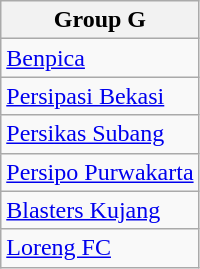<table class="wikitable">
<tr>
<th><strong>Group G</strong></th>
</tr>
<tr>
<td><a href='#'>Benpica</a></td>
</tr>
<tr>
<td><a href='#'>Persipasi Bekasi</a></td>
</tr>
<tr>
<td><a href='#'>Persikas Subang</a></td>
</tr>
<tr>
<td><a href='#'>Persipo Purwakarta</a></td>
</tr>
<tr>
<td><a href='#'>Blasters Kujang</a></td>
</tr>
<tr>
<td><a href='#'>Loreng FC</a></td>
</tr>
</table>
